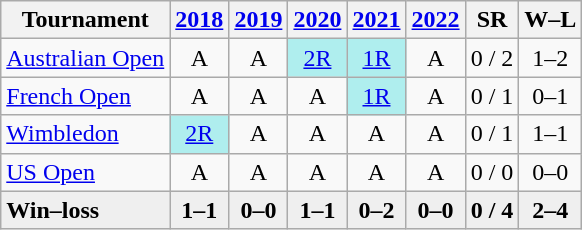<table class=wikitable style=text-align:center;>
<tr>
<th>Tournament</th>
<th><a href='#'>2018</a></th>
<th><a href='#'>2019</a></th>
<th><a href='#'>2020</a></th>
<th><a href='#'>2021</a></th>
<th><a href='#'>2022</a></th>
<th>SR</th>
<th>W–L</th>
</tr>
<tr>
<td align=left><a href='#'>Australian Open</a></td>
<td>A</td>
<td>A</td>
<td bgcolor=afeeee><a href='#'>2R</a></td>
<td bgcolor=afeeee><a href='#'>1R</a></td>
<td>A</td>
<td>0 / 2</td>
<td>1–2</td>
</tr>
<tr>
<td align=left><a href='#'>French Open</a></td>
<td>A</td>
<td>A</td>
<td>A</td>
<td bgcolor=afeeee><a href='#'>1R</a></td>
<td>A</td>
<td>0 / 1</td>
<td>0–1</td>
</tr>
<tr>
<td align=left><a href='#'>Wimbledon</a></td>
<td bgcolor=afeeee><a href='#'>2R</a></td>
<td>A</td>
<td>A</td>
<td>A</td>
<td>A</td>
<td>0 / 1</td>
<td>1–1</td>
</tr>
<tr>
<td align=left><a href='#'>US Open</a></td>
<td>A</td>
<td>A</td>
<td>A</td>
<td>A</td>
<td>A</td>
<td>0 / 0</td>
<td>0–0</td>
</tr>
<tr style="background:#efefef; font-weight:bold;">
<td style="text-align:left">Win–loss</td>
<td>1–1</td>
<td>0–0</td>
<td>1–1</td>
<td>0–2</td>
<td>0–0</td>
<td>0 / 4</td>
<td>2–4</td>
</tr>
</table>
